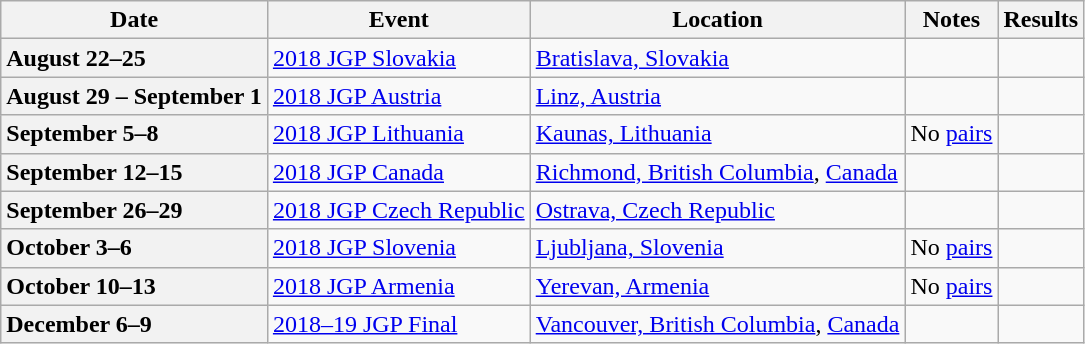<table class="wikitable unsortable" style="text-align:left">
<tr>
<th scope="col">Date</th>
<th scope="col">Event</th>
<th scope="col">Location</th>
<th scope="col">Notes</th>
<th scope="col">Results</th>
</tr>
<tr>
<th scope="row" style="text-align:left">August 22–25</th>
<td><a href='#'>2018 JGP Slovakia</a></td>
<td><a href='#'>Bratislava, Slovakia</a></td>
<td></td>
<td></td>
</tr>
<tr>
<th scope="row" style="text-align:left">August 29 – September 1</th>
<td><a href='#'>2018 JGP Austria</a></td>
<td><a href='#'>Linz, Austria</a></td>
<td></td>
<td></td>
</tr>
<tr>
<th scope="row" style="text-align:left">September 5–8</th>
<td><a href='#'>2018 JGP Lithuania</a></td>
<td><a href='#'>Kaunas, Lithuania</a></td>
<td>No <a href='#'>pairs</a></td>
<td></td>
</tr>
<tr>
<th scope="row" style="text-align:left">September 12–15</th>
<td><a href='#'>2018 JGP Canada</a></td>
<td><a href='#'>Richmond, British Columbia</a>, <a href='#'>Canada</a></td>
<td></td>
<td></td>
</tr>
<tr>
<th scope="row" style="text-align:left">September 26–29</th>
<td><a href='#'>2018 JGP Czech Republic</a></td>
<td><a href='#'>Ostrava, Czech Republic</a></td>
<td></td>
<td></td>
</tr>
<tr>
<th scope="row" style="text-align:left">October 3–6</th>
<td><a href='#'>2018 JGP Slovenia</a></td>
<td><a href='#'>Ljubljana, Slovenia</a></td>
<td>No <a href='#'>pairs</a></td>
<td></td>
</tr>
<tr>
<th scope="row" style="text-align:left">October 10–13</th>
<td><a href='#'>2018 JGP Armenia</a></td>
<td><a href='#'>Yerevan, Armenia</a></td>
<td>No <a href='#'>pairs</a></td>
<td></td>
</tr>
<tr>
<th scope="row" style="text-align:left">December 6–9</th>
<td><a href='#'>2018–19 JGP Final</a></td>
<td><a href='#'>Vancouver, British Columbia</a>, <a href='#'>Canada</a></td>
<td></td>
<td></td>
</tr>
</table>
